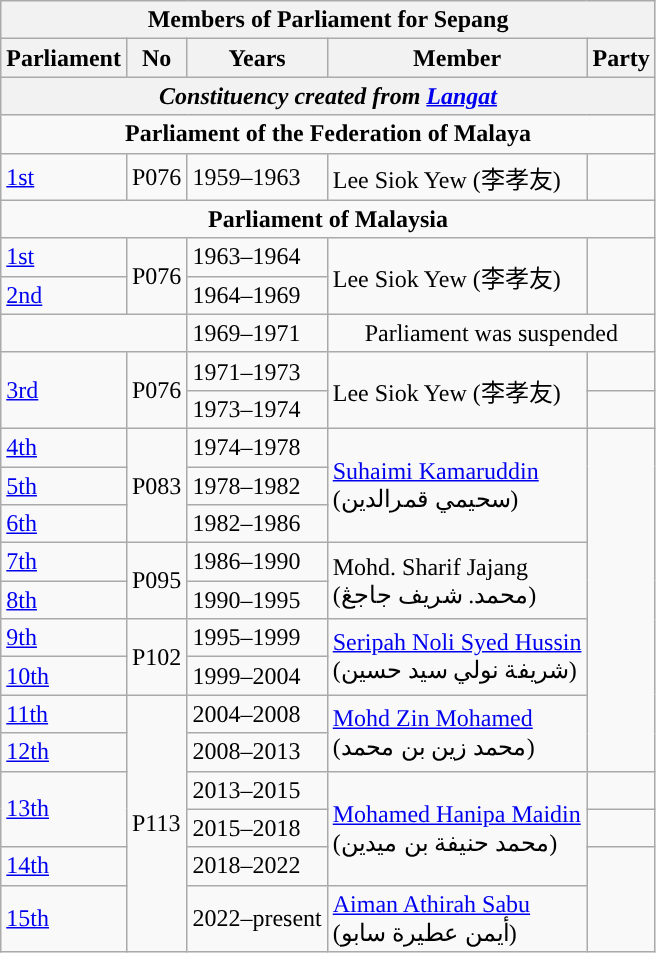<table class=wikitable>
<tr>
<th colspan="5">Members of Parliament for Sepang</th>
</tr>
<tr>
<th>Parliament</th>
<th>No</th>
<th>Years</th>
<th>Member</th>
<th>Party</th>
</tr>
<tr>
<th colspan="5" align="center"><em>Constituency created from <a href='#'>Langat</a></em></th>
</tr>
<tr>
<td colspan="5" align="center"><strong>Parliament of the Federation of Malaya</strong></td>
</tr>
<tr>
<td><a href='#'>1st</a></td>
<td>P076</td>
<td>1959–1963</td>
<td>Lee Siok Yew (李孝友)</td>
<td></td>
</tr>
<tr>
<td colspan="5" align="center"><strong>Parliament of Malaysia</strong></td>
</tr>
<tr>
<td><a href='#'>1st</a></td>
<td rowspan="2">P076</td>
<td>1963–1964</td>
<td rowspan=2>Lee Siok Yew (李孝友)</td>
<td rowspan="2"></td>
</tr>
<tr>
<td><a href='#'>2nd</a></td>
<td>1964–1969</td>
</tr>
<tr>
<td colspan="2"></td>
<td>1969–1971</td>
<td colspan=2 align=center>Parliament was suspended</td>
</tr>
<tr>
<td rowspan=2><a href='#'>3rd</a></td>
<td rowspan="2">P076</td>
<td>1971–1973</td>
<td rowspan=2>Lee Siok Yew (李孝友)</td>
<td></td>
</tr>
<tr>
<td>1973–1974</td>
<td></td>
</tr>
<tr>
<td><a href='#'>4th</a></td>
<td rowspan="3">P083</td>
<td>1974–1978</td>
<td rowspan=3><a href='#'>Suhaimi Kamaruddin</a> <br> (سحيمي قمرالدين)</td>
<td rowspan="9"></td>
</tr>
<tr>
<td><a href='#'>5th</a></td>
<td>1978–1982</td>
</tr>
<tr>
<td><a href='#'>6th</a></td>
<td>1982–1986</td>
</tr>
<tr>
<td><a href='#'>7th</a></td>
<td rowspan="2">P095</td>
<td>1986–1990</td>
<td rowspan=2>Mohd. Sharif Jajang <br> (محمد. شريف جاجڠ)</td>
</tr>
<tr>
<td><a href='#'>8th</a></td>
<td>1990–1995</td>
</tr>
<tr>
<td><a href='#'>9th</a></td>
<td rowspan="2">P102</td>
<td>1995–1999</td>
<td rowspan=2><a href='#'>Seripah Noli Syed Hussin</a>  <br>(شريفة نولي سيد حسين)</td>
</tr>
<tr>
<td><a href='#'>10th</a></td>
<td>1999–2004</td>
</tr>
<tr>
<td><a href='#'>11th</a></td>
<td rowspan="6">P113</td>
<td>2004–2008</td>
<td rowspan=2><a href='#'>Mohd Zin Mohamed</a> <br> (محمد زين بن محمد)</td>
</tr>
<tr>
<td><a href='#'>12th</a></td>
<td>2008–2013</td>
</tr>
<tr>
<td rowspan=2><a href='#'>13th</a></td>
<td>2013–2015</td>
<td rowspan=3><a href='#'>Mohamed Hanipa Maidin</a> <br> (محمد حنيفة بن ميدين)</td>
<td></td>
</tr>
<tr>
<td>2015–2018</td>
<td></td>
</tr>
<tr>
<td><a href='#'>14th</a></td>
<td>2018–2022</td>
<td rowspan=2></td>
</tr>
<tr>
<td><a href='#'>15th</a></td>
<td>2022–present</td>
<td><a href='#'>Aiman Athirah Sabu</a> <br> (أيمن عطيرة سابو‎)</td>
</tr>
</table>
